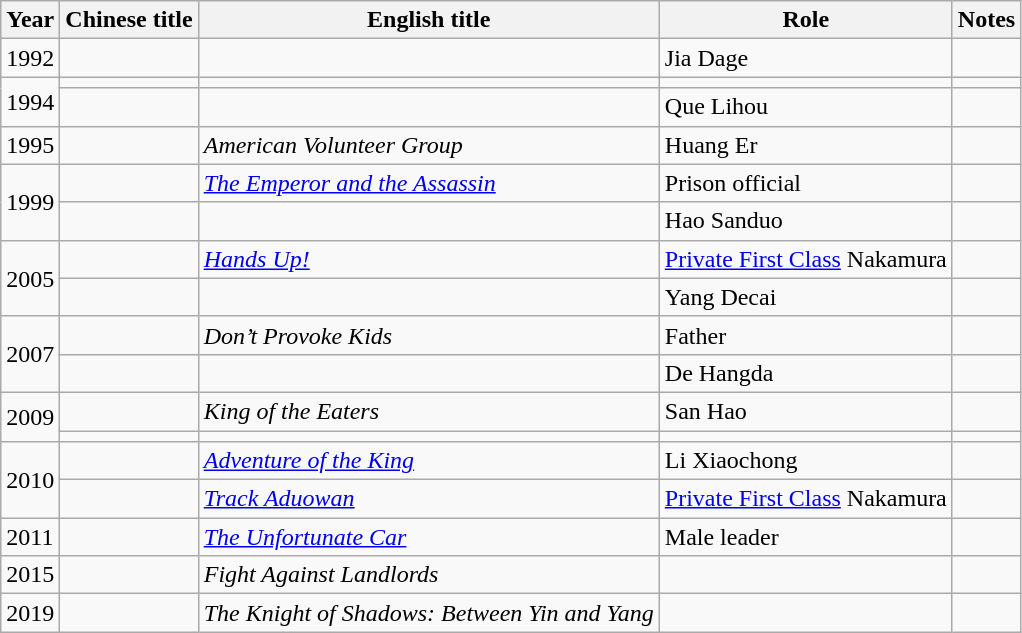<table class="wikitable">
<tr>
<th>Year</th>
<th>Chinese title</th>
<th>English title</th>
<th>Role</th>
<th>Notes</th>
</tr>
<tr>
<td>1992</td>
<td></td>
<td></td>
<td>Jia Dage</td>
<td></td>
</tr>
<tr>
<td rowspan="2">1994</td>
<td></td>
<td></td>
<td></td>
</tr>
<tr>
<td></td>
<td></td>
<td>Que Lihou</td>
<td></td>
</tr>
<tr>
<td>1995</td>
<td></td>
<td><em>American Volunteer Group</em></td>
<td>Huang Er</td>
<td></td>
</tr>
<tr>
<td rowspan="2">1999</td>
<td></td>
<td><em><a href='#'>The Emperor and the Assassin</a></em></td>
<td>Prison official</td>
<td></td>
</tr>
<tr>
<td></td>
<td></td>
<td>Hao Sanduo</td>
<td></td>
</tr>
<tr>
<td rowspan="2">2005</td>
<td></td>
<td><em><a href='#'>Hands Up!</a></em></td>
<td><a href='#'>Private First Class</a> Nakamura</td>
<td></td>
</tr>
<tr>
<td></td>
<td></td>
<td>Yang Decai</td>
<td></td>
</tr>
<tr>
<td rowspan="2">2007</td>
<td></td>
<td><em>Don’t Provoke Kids</em></td>
<td>Father</td>
<td></td>
</tr>
<tr>
<td></td>
<td></td>
<td>De Hangda</td>
<td></td>
</tr>
<tr>
<td rowspan="2">2009</td>
<td></td>
<td><em>King of the Eaters</em></td>
<td>San Hao</td>
<td></td>
</tr>
<tr>
<td></td>
<td></td>
<td></td>
<td></td>
</tr>
<tr>
<td rowspan="2">2010</td>
<td></td>
<td><em><a href='#'>Adventure of the King</a></em></td>
<td>Li Xiaochong</td>
<td></td>
</tr>
<tr>
<td></td>
<td><em><a href='#'>Track Aduowan</a></em></td>
<td><a href='#'>Private First Class</a> Nakamura</td>
<td></td>
</tr>
<tr>
<td>2011</td>
<td></td>
<td><em><a href='#'>The Unfortunate Car</a></em></td>
<td>Male leader</td>
<td></td>
</tr>
<tr>
<td>2015</td>
<td></td>
<td><em>Fight Against Landlords</em></td>
<td></td>
<td></td>
</tr>
<tr>
<td>2019</td>
<td></td>
<td><em>The Knight of Shadows: Between Yin and Yang</em></td>
<td></td>
<td></td>
</tr>
</table>
